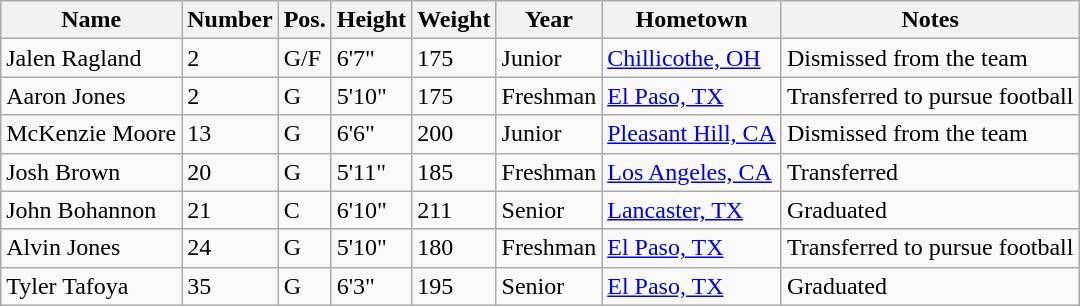<table class="wikitable sortable" border="1">
<tr>
<th>Name</th>
<th>Number</th>
<th>Pos.</th>
<th>Height</th>
<th>Weight</th>
<th>Year</th>
<th>Hometown</th>
<th class="unsortable">Notes</th>
</tr>
<tr>
<td>Jalen Ragland</td>
<td>2</td>
<td>G/F</td>
<td>6'7"</td>
<td>175</td>
<td>Junior</td>
<td><a href='#'>Chillicothe, OH</a></td>
<td>Dismissed from the team</td>
</tr>
<tr>
<td>Aaron Jones</td>
<td>2</td>
<td>G</td>
<td>5'10"</td>
<td>175</td>
<td>Freshman</td>
<td><a href='#'>El Paso, TX</a></td>
<td>Transferred to pursue football</td>
</tr>
<tr>
<td>McKenzie Moore</td>
<td>13</td>
<td>G</td>
<td>6'6"</td>
<td>200</td>
<td>Junior</td>
<td><a href='#'>Pleasant Hill, CA</a></td>
<td>Dismissed from the team</td>
</tr>
<tr>
<td>Josh Brown</td>
<td>20</td>
<td>G</td>
<td>5'11"</td>
<td>185</td>
<td>Freshman</td>
<td><a href='#'>Los Angeles, CA</a></td>
<td>Transferred</td>
</tr>
<tr>
<td>John Bohannon</td>
<td>21</td>
<td>C</td>
<td>6'10"</td>
<td>211</td>
<td>Senior</td>
<td><a href='#'>Lancaster, TX</a></td>
<td>Graduated</td>
</tr>
<tr>
<td>Alvin Jones</td>
<td>24</td>
<td>G</td>
<td>5'10"</td>
<td>180</td>
<td>Freshman</td>
<td><a href='#'>El Paso, TX</a></td>
<td>Transferred to pursue football</td>
</tr>
<tr>
<td>Tyler Tafoya</td>
<td>35</td>
<td>G</td>
<td>6'3"</td>
<td>195</td>
<td>Senior</td>
<td><a href='#'>El Paso, TX</a></td>
<td>Graduated</td>
</tr>
</table>
